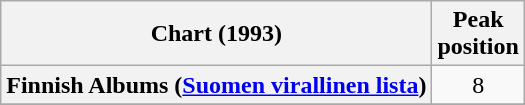<table class="wikitable sortable plainrowheaders" style="text-align:center;">
<tr>
<th scope="col">Chart (1993)</th>
<th scope="col">Peak<br>position</th>
</tr>
<tr>
<th scope="row">Finnish Albums (<a href='#'>Suomen virallinen lista</a>)</th>
<td>8</td>
</tr>
<tr>
</tr>
<tr>
</tr>
</table>
